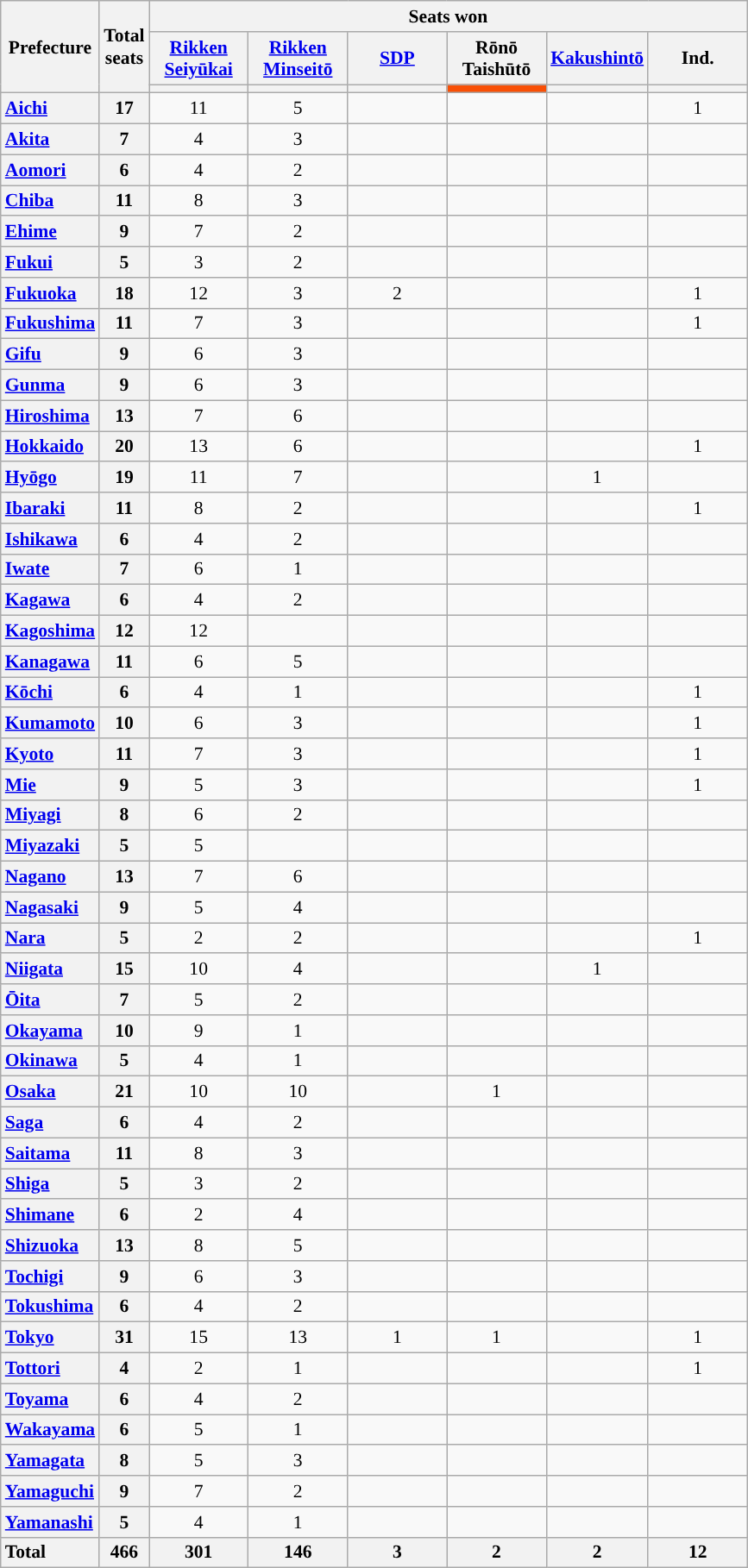<table class="wikitable" style="text-align:center; font-size: 0.9em;">
<tr>
<th rowspan="3">Prefecture</th>
<th rowspan="3">Total<br>seats</th>
<th colspan="6">Seats won</th>
</tr>
<tr>
<th class="unsortable" style="width:70px;"><a href='#'>Rikken Seiyūkai</a></th>
<th class="unsortable" style="width:70px;"><a href='#'>Rikken Minseitō</a></th>
<th class="unsortable" style="width:70px;"><a href='#'>SDP</a></th>
<th class="unsortable" style="width:70px;">Rōnō Taishūtō</th>
<th class="unsortable" style="width:70px;"><a href='#'>Kakushintō</a></th>
<th class="unsortable" style="width:70px;">Ind.</th>
</tr>
<tr>
<th style="background:"></th>
<th style="background:"></th>
<th style="background:"></th>
<th style="background:#f94f05;"></th>
<th style="background:"></th>
<th style="background:"></th>
</tr>
<tr>
<th style="text-align: left;"><a href='#'>Aichi</a></th>
<th>17</th>
<td>11</td>
<td>5</td>
<td></td>
<td></td>
<td></td>
<td>1</td>
</tr>
<tr>
<th style="text-align: left;"><a href='#'>Akita</a></th>
<th>7</th>
<td>4</td>
<td>3</td>
<td></td>
<td></td>
<td></td>
<td></td>
</tr>
<tr>
<th style="text-align: left;"><a href='#'>Aomori</a></th>
<th>6</th>
<td>4</td>
<td>2</td>
<td></td>
<td></td>
<td></td>
<td></td>
</tr>
<tr>
<th style="text-align: left;"><a href='#'>Chiba</a></th>
<th>11</th>
<td>8</td>
<td>3</td>
<td></td>
<td></td>
<td></td>
<td></td>
</tr>
<tr>
<th style="text-align: left;"><a href='#'>Ehime</a></th>
<th>9</th>
<td>7</td>
<td>2</td>
<td></td>
<td></td>
<td></td>
<td></td>
</tr>
<tr>
<th style="text-align: left;"><a href='#'>Fukui</a></th>
<th>5</th>
<td>3</td>
<td>2</td>
<td></td>
<td></td>
<td></td>
<td></td>
</tr>
<tr>
<th style="text-align: left;"><a href='#'>Fukuoka</a></th>
<th>18</th>
<td>12</td>
<td>3</td>
<td>2</td>
<td></td>
<td></td>
<td>1</td>
</tr>
<tr>
<th style="text-align: left;"><a href='#'>Fukushima</a></th>
<th>11</th>
<td>7</td>
<td>3</td>
<td></td>
<td></td>
<td></td>
<td>1</td>
</tr>
<tr>
<th style="text-align: left;"><a href='#'>Gifu</a></th>
<th>9</th>
<td>6</td>
<td>3</td>
<td></td>
<td></td>
<td></td>
<td></td>
</tr>
<tr>
<th style="text-align: left;"><a href='#'>Gunma</a></th>
<th>9</th>
<td>6</td>
<td>3</td>
<td></td>
<td></td>
<td></td>
<td></td>
</tr>
<tr>
<th style="text-align: left;"><a href='#'>Hiroshima</a></th>
<th>13</th>
<td>7</td>
<td>6</td>
<td></td>
<td></td>
<td></td>
<td></td>
</tr>
<tr>
<th style="text-align: left;"><a href='#'>Hokkaido</a></th>
<th>20</th>
<td>13</td>
<td>6</td>
<td></td>
<td></td>
<td></td>
<td>1</td>
</tr>
<tr>
<th style="text-align: left;"><a href='#'>Hyōgo</a></th>
<th>19</th>
<td>11</td>
<td>7</td>
<td></td>
<td></td>
<td>1</td>
<td></td>
</tr>
<tr>
<th style="text-align: left;"><a href='#'>Ibaraki</a></th>
<th>11</th>
<td>8</td>
<td>2</td>
<td></td>
<td></td>
<td></td>
<td>1</td>
</tr>
<tr>
<th style="text-align: left;"><a href='#'>Ishikawa</a></th>
<th>6</th>
<td>4</td>
<td>2</td>
<td></td>
<td></td>
<td></td>
<td></td>
</tr>
<tr>
<th style="text-align: left;"><a href='#'>Iwate</a></th>
<th>7</th>
<td>6</td>
<td>1</td>
<td></td>
<td></td>
<td></td>
<td></td>
</tr>
<tr>
<th style="text-align: left;"><a href='#'>Kagawa</a></th>
<th>6</th>
<td>4</td>
<td>2</td>
<td></td>
<td></td>
<td></td>
<td></td>
</tr>
<tr>
<th style="text-align: left;"><a href='#'>Kagoshima</a></th>
<th>12</th>
<td>12</td>
<td></td>
<td></td>
<td></td>
<td></td>
<td></td>
</tr>
<tr>
<th style="text-align: left;"><a href='#'>Kanagawa</a></th>
<th>11</th>
<td>6</td>
<td>5</td>
<td></td>
<td></td>
<td></td>
<td></td>
</tr>
<tr>
<th style="text-align: left;"><a href='#'>Kōchi</a></th>
<th>6</th>
<td>4</td>
<td>1</td>
<td></td>
<td></td>
<td></td>
<td>1</td>
</tr>
<tr>
<th style="text-align: left;"><a href='#'>Kumamoto</a></th>
<th>10</th>
<td>6</td>
<td>3</td>
<td></td>
<td></td>
<td></td>
<td>1</td>
</tr>
<tr>
<th style="text-align: left;"><a href='#'>Kyoto</a></th>
<th>11</th>
<td>7</td>
<td>3</td>
<td></td>
<td></td>
<td></td>
<td>1</td>
</tr>
<tr>
<th style="text-align: left;"><a href='#'>Mie</a></th>
<th>9</th>
<td>5</td>
<td>3</td>
<td></td>
<td></td>
<td></td>
<td>1</td>
</tr>
<tr>
<th style="text-align: left;"><a href='#'>Miyagi</a></th>
<th>8</th>
<td>6</td>
<td>2</td>
<td></td>
<td></td>
<td></td>
<td></td>
</tr>
<tr>
<th style="text-align: left;"><a href='#'>Miyazaki</a></th>
<th>5</th>
<td>5</td>
<td></td>
<td></td>
<td></td>
<td></td>
<td></td>
</tr>
<tr>
<th style="text-align: left;"><a href='#'>Nagano</a></th>
<th>13</th>
<td>7</td>
<td>6</td>
<td></td>
<td></td>
<td></td>
<td></td>
</tr>
<tr>
<th style="text-align: left;"><a href='#'>Nagasaki</a></th>
<th>9</th>
<td>5</td>
<td>4</td>
<td></td>
<td></td>
<td></td>
<td></td>
</tr>
<tr>
<th style="text-align: left;"><a href='#'>Nara</a></th>
<th>5</th>
<td>2</td>
<td>2</td>
<td></td>
<td></td>
<td></td>
<td>1</td>
</tr>
<tr>
<th style="text-align: left;"><a href='#'>Niigata</a></th>
<th>15</th>
<td>10</td>
<td>4</td>
<td></td>
<td></td>
<td>1</td>
<td></td>
</tr>
<tr>
<th style="text-align: left;"><a href='#'>Ōita</a></th>
<th>7</th>
<td>5</td>
<td>2</td>
<td></td>
<td></td>
<td></td>
<td></td>
</tr>
<tr>
<th style="text-align: left;"><a href='#'>Okayama</a></th>
<th>10</th>
<td>9</td>
<td>1</td>
<td></td>
<td></td>
<td></td>
<td></td>
</tr>
<tr>
<th style="text-align: left;"><a href='#'>Okinawa</a></th>
<th>5</th>
<td>4</td>
<td>1</td>
<td></td>
<td></td>
<td></td>
<td></td>
</tr>
<tr>
<th style="text-align: left;"><a href='#'>Osaka</a></th>
<th>21</th>
<td>10</td>
<td>10</td>
<td></td>
<td>1</td>
<td></td>
<td></td>
</tr>
<tr>
<th style="text-align: left;"><a href='#'>Saga</a></th>
<th>6</th>
<td>4</td>
<td>2</td>
<td></td>
<td></td>
<td></td>
<td></td>
</tr>
<tr>
<th style="text-align: left;"><a href='#'>Saitama</a></th>
<th>11</th>
<td>8</td>
<td>3</td>
<td></td>
<td></td>
<td></td>
<td></td>
</tr>
<tr>
<th style="text-align: left;"><a href='#'>Shiga</a></th>
<th>5</th>
<td>3</td>
<td>2</td>
<td></td>
<td></td>
<td></td>
<td></td>
</tr>
<tr>
<th style="text-align: left;"><a href='#'>Shimane</a></th>
<th>6</th>
<td>2</td>
<td>4</td>
<td></td>
<td></td>
<td></td>
<td></td>
</tr>
<tr>
<th style="text-align: left;"><a href='#'>Shizuoka</a></th>
<th>13</th>
<td>8</td>
<td>5</td>
<td></td>
<td></td>
<td></td>
<td></td>
</tr>
<tr>
<th style="text-align: left;"><a href='#'>Tochigi</a></th>
<th>9</th>
<td>6</td>
<td>3</td>
<td></td>
<td></td>
<td></td>
<td></td>
</tr>
<tr>
<th style="text-align: left;"><a href='#'>Tokushima</a></th>
<th>6</th>
<td>4</td>
<td>2</td>
<td></td>
<td></td>
<td></td>
<td></td>
</tr>
<tr>
<th style="text-align: left;"><a href='#'>Tokyo</a></th>
<th>31</th>
<td>15</td>
<td>13</td>
<td>1</td>
<td>1</td>
<td></td>
<td>1</td>
</tr>
<tr>
<th style="text-align: left;"><a href='#'>Tottori</a></th>
<th>4</th>
<td>2</td>
<td>1</td>
<td></td>
<td></td>
<td></td>
<td>1</td>
</tr>
<tr>
<th style="text-align: left;"><a href='#'>Toyama</a></th>
<th>6</th>
<td>4</td>
<td>2</td>
<td></td>
<td></td>
<td></td>
<td></td>
</tr>
<tr>
<th style="text-align: left;"><a href='#'>Wakayama</a></th>
<th>6</th>
<td>5</td>
<td>1</td>
<td></td>
<td></td>
<td></td>
<td></td>
</tr>
<tr>
<th style="text-align: left;"><a href='#'>Yamagata</a></th>
<th>8</th>
<td>5</td>
<td>3</td>
<td></td>
<td></td>
<td></td>
<td></td>
</tr>
<tr>
<th style="text-align: left;"><a href='#'>Yamaguchi</a></th>
<th>9</th>
<td>7</td>
<td>2</td>
<td></td>
<td></td>
<td></td>
<td></td>
</tr>
<tr>
<th style="text-align: left;"><a href='#'>Yamanashi</a></th>
<th>5</th>
<td>4</td>
<td>1</td>
<td></td>
<td></td>
<td></td>
<td></td>
</tr>
<tr class="sortbottom">
<th style="text-align: left;">Total</th>
<th>466</th>
<th>301</th>
<th>146</th>
<th>3</th>
<th>2</th>
<th>2</th>
<th>12</th>
</tr>
</table>
